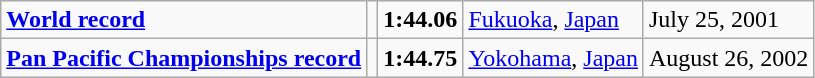<table class="wikitable">
<tr>
<td><strong><a href='#'>World record</a></strong></td>
<td></td>
<td><strong>1:44.06</strong></td>
<td><a href='#'>Fukuoka</a>, <a href='#'>Japan</a></td>
<td>July 25, 2001</td>
</tr>
<tr>
<td><strong><a href='#'>Pan Pacific Championships record</a></strong></td>
<td></td>
<td><strong>1:44.75</strong></td>
<td><a href='#'>Yokohama</a>, <a href='#'>Japan</a></td>
<td>August 26, 2002</td>
</tr>
</table>
